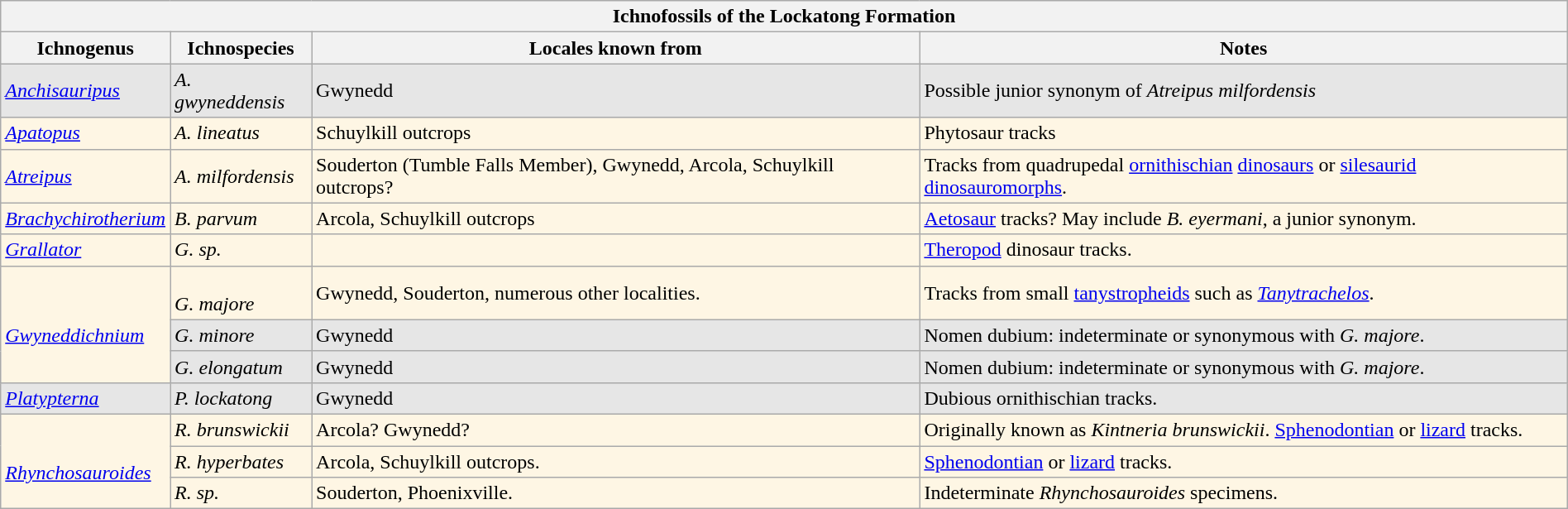<table class="wikitable" align="center" width="100%">
<tr>
<th colspan="4" align="center"><strong>Ichnofossils of the Lockatong Formation</strong></th>
</tr>
<tr>
<th>Ichnogenus</th>
<th>Ichnospecies</th>
<th>Locales known from</th>
<th>Notes</th>
</tr>
<tr>
<td style="background:#E6E6E6;"><em><a href='#'>Anchisauripus</a></em></td>
<td style="background:#E6E6E6;"><em>A. gwyneddensis</em></td>
<td style="background:#E6E6E6;">Gwynedd</td>
<td style="background:#E6E6E6;">Possible junior synonym of <em>Atreipus milfordensis</em></td>
</tr>
<tr>
<td style="background:#FEF6E4;"><em><a href='#'>Apatopus</a></em></td>
<td style="background:#FEF6E4;"><em>A. lineatus</em></td>
<td style="background:#FEF6E4;">Schuylkill outcrops</td>
<td style="background:#FEF6E4;">Phytosaur tracks</td>
</tr>
<tr>
<td style="background:#FEF6E4;"><em><a href='#'>Atreipus</a></em></td>
<td style="background:#FEF6E4;"><em>A. milfordensis</em></td>
<td style="background:#FEF6E4;">Souderton (Tumble Falls Member), Gwynedd, Arcola, Schuylkill outcrops?</td>
<td style="background:#FEF6E4;">Tracks from quadrupedal <a href='#'>ornithischian</a> <a href='#'>dinosaurs</a> or <a href='#'>silesaurid</a> <a href='#'>dinosauromorphs</a>.</td>
</tr>
<tr>
<td style="background:#FEF6E4;"><em><a href='#'>Brachychirotherium</a></em></td>
<td style="background:#FEF6E4;"><em>B. parvum</em></td>
<td style="background:#FEF6E4;">Arcola, Schuylkill outcrops</td>
<td style="background:#FEF6E4;"><a href='#'>Aetosaur</a> tracks? May include <em>B. eyermani</em>, a junior synonym.</td>
</tr>
<tr>
<td style="background:#FEF6E4;"><em><a href='#'>Grallator</a></em></td>
<td style="background:#FEF6E4;"><em>G. sp.</em></td>
<td style="background:#FEF6E4;"></td>
<td style="background:#FEF6E4;"><a href='#'>Theropod</a> dinosaur tracks.</td>
</tr>
<tr>
<td rowspan = 3 style="background:#FEF6E4;"><br><em><a href='#'>Gwyneddichnium</a></em></td>
<td style="background:#FEF6E4;"><br><em>G. majore</em></td>
<td style="background:#FEF6E4;">Gwynedd, Souderton, numerous other localities.</td>
<td style="background:#FEF6E4;">Tracks from small <a href='#'>tanystropheids</a> such as <em><a href='#'>Tanytrachelos</a></em>.</td>
</tr>
<tr>
<td style="background:#E6E6E6;"><em>G. minore</em></td>
<td style="background:#E6E6E6;">Gwynedd</td>
<td style="background:#E6E6E6;">Nomen dubium: indeterminate or synonymous with <em>G. majore</em>.</td>
</tr>
<tr>
<td style="background:#E6E6E6;"><em>G. elongatum</em></td>
<td style="background:#E6E6E6;">Gwynedd</td>
<td style="background:#E6E6E6;">Nomen dubium: indeterminate or synonymous with <em>G. majore</em>.</td>
</tr>
<tr>
<td style="background:#E6E6E6;"><em><a href='#'>Platypterna</a></em></td>
<td style="background:#E6E6E6;"><em>P. lockatong</em></td>
<td style="background:#E6E6E6;">Gwynedd</td>
<td style="background:#E6E6E6;">Dubious ornithischian tracks.</td>
</tr>
<tr>
<td rowspan = 3 style="background:#FEF6E4;"><br><em><a href='#'>Rhynchosauroides</a></em></td>
<td style="background:#FEF6E4;"><em>R. brunswickii</em></td>
<td style="background:#FEF6E4;">Arcola? Gwynedd?</td>
<td style="background:#FEF6E4;">Originally known as <em>Kintneria brunswickii</em>. <a href='#'>Sphenodontian</a> or <a href='#'>lizard</a> tracks.</td>
</tr>
<tr>
<td style="background:#FEF6E4;"><em>R. hyperbates</em></td>
<td style="background:#FEF6E4;">Arcola, Schuylkill outcrops.</td>
<td style="background:#FEF6E4;"><a href='#'>Sphenodontian</a> or <a href='#'>lizard</a> tracks.</td>
</tr>
<tr>
<td style="background:#FEF6E4;"><em>R. sp.</em></td>
<td style="background:#FEF6E4;">Souderton, Phoenixville.</td>
<td style="background:#FEF6E4;">Indeterminate <em>Rhynchosauroides</em> specimens.</td>
</tr>
</table>
